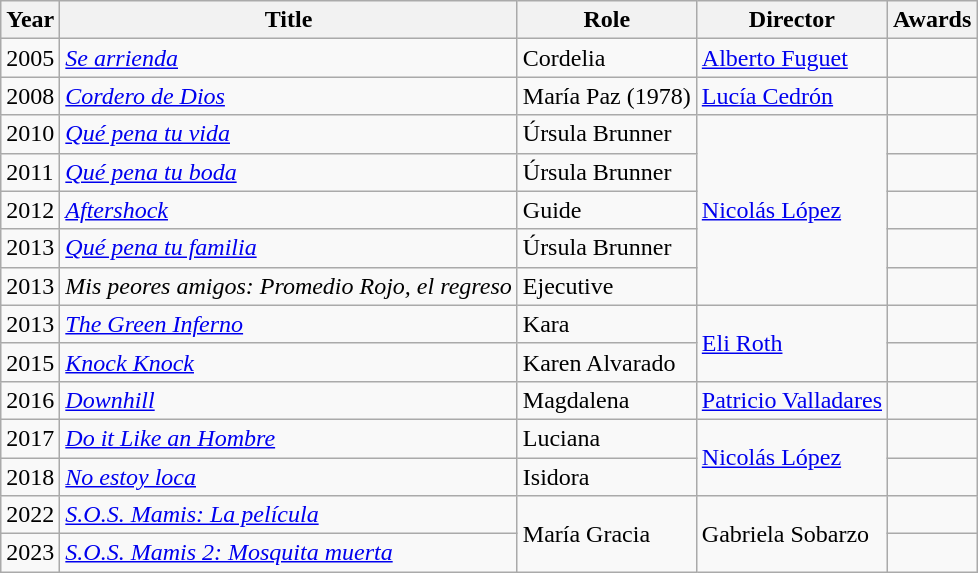<table class="wikitable sortable">
<tr>
<th>Year</th>
<th>Title</th>
<th>Role</th>
<th>Director</th>
<th class="unsortable">Awards</th>
</tr>
<tr>
<td>2005</td>
<td><em><a href='#'>Se arrienda</a></em></td>
<td>Cordelia</td>
<td><a href='#'>Alberto Fuguet</a></td>
<td></td>
</tr>
<tr>
<td>2008</td>
<td><em><a href='#'>Cordero de Dios</a></em></td>
<td>María Paz (1978)</td>
<td><a href='#'>Lucía Cedrón</a></td>
<td></td>
</tr>
<tr>
<td>2010</td>
<td><em><a href='#'>Qué pena tu vida</a></em></td>
<td>Úrsula Brunner</td>
<td rowspan="5"><a href='#'>Nicolás López</a></td>
<td></td>
</tr>
<tr>
<td>2011</td>
<td><em><a href='#'>Qué pena tu boda</a></em></td>
<td>Úrsula Brunner</td>
<td></td>
</tr>
<tr>
<td>2012</td>
<td><em><a href='#'>Aftershock</a></em></td>
<td>Guide</td>
<td></td>
</tr>
<tr>
<td>2013</td>
<td><em><a href='#'>Qué pena tu familia</a></em></td>
<td>Úrsula Brunner</td>
<td></td>
</tr>
<tr>
<td>2013</td>
<td><em>Mis peores amigos: Promedio Rojo, el regreso</em></td>
<td>Ejecutive</td>
<td></td>
</tr>
<tr>
<td>2013</td>
<td><em><a href='#'>The Green Inferno</a></em></td>
<td>Kara</td>
<td rowspan="2"><a href='#'>Eli Roth</a></td>
<td></td>
</tr>
<tr>
<td>2015</td>
<td><em><a href='#'>Knock Knock</a></em></td>
<td>Karen Alvarado</td>
<td></td>
</tr>
<tr>
<td>2016</td>
<td><em><a href='#'>Downhill</a></em></td>
<td>Magdalena</td>
<td><a href='#'>Patricio Valladares</a></td>
<td></td>
</tr>
<tr>
<td>2017</td>
<td><em><a href='#'>Do it Like an Hombre</a></em></td>
<td>Luciana</td>
<td rowspan="2"><a href='#'>Nicolás López</a></td>
<td></td>
</tr>
<tr>
<td>2018</td>
<td><em><a href='#'>No estoy loca</a></em></td>
<td>Isidora</td>
<td></td>
</tr>
<tr>
<td>2022</td>
<td><em><a href='#'>S.O.S. Mamis: La película</a></em></td>
<td rowspan="2">María Gracia</td>
<td rowspan="2">Gabriela Sobarzo</td>
<td></td>
</tr>
<tr>
<td>2023</td>
<td><em><a href='#'>S.O.S. Mamis 2: Mosquita muerta</a></em></td>
<td></td>
</tr>
</table>
